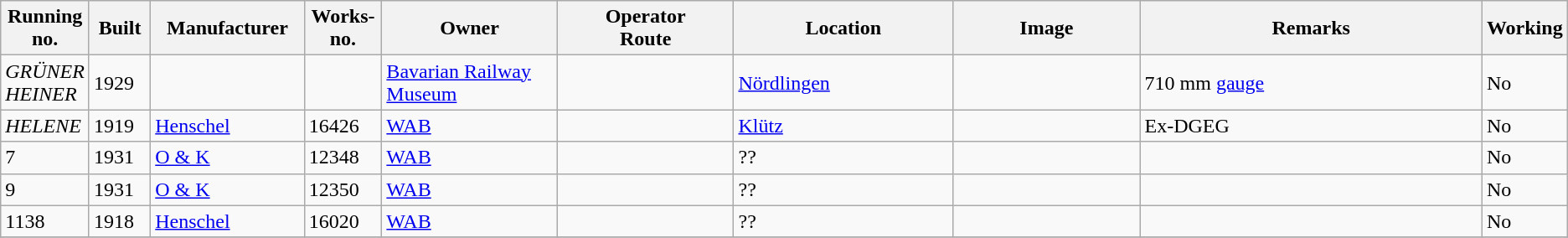<table class="wikitable" style="width="100%"; border:solid 1px #AAAAAA; background:#e3e3e3;">
<tr>
<th width="5%">Running<br>no.</th>
<th width="4%">Built</th>
<th width="10%">Manufacturer</th>
<th width="5%">Works-<br>no.</th>
<th width="12%">Owner</th>
<th width="12%">Operator<br>Route</th>
<th width="15%">Location</th>
<th width="13%">Image</th>
<th width="30%">Remarks</th>
<th width="8%">Working</th>
</tr>
<tr>
<td><em>GRÜNER HEINER</em></td>
<td>1929</td>
<td></td>
<td></td>
<td><a href='#'>Bavarian Railway Museum</a></td>
<td></td>
<td><a href='#'>Nördlingen</a></td>
<td></td>
<td>710 mm <a href='#'>gauge</a></td>
<td>No</td>
</tr>
<tr>
<td><em>HELENE</em></td>
<td>1919</td>
<td><a href='#'>Henschel</a></td>
<td>16426</td>
<td><a href='#'>WAB</a></td>
<td></td>
<td><a href='#'>Klütz</a></td>
<td></td>
<td>Ex-DGEG</td>
<td>No</td>
</tr>
<tr>
<td>7</td>
<td>1931</td>
<td><a href='#'>O & K</a></td>
<td>12348</td>
<td><a href='#'>WAB</a></td>
<td></td>
<td>??</td>
<td></td>
<td></td>
<td>No</td>
</tr>
<tr>
<td>9</td>
<td>1931</td>
<td><a href='#'>O & K</a></td>
<td>12350</td>
<td><a href='#'>WAB</a></td>
<td></td>
<td>??</td>
<td></td>
<td></td>
<td>No</td>
</tr>
<tr>
<td>1138</td>
<td>1918</td>
<td><a href='#'>Henschel</a></td>
<td>16020</td>
<td><a href='#'>WAB</a></td>
<td></td>
<td>??</td>
<td></td>
<td></td>
<td>No</td>
</tr>
<tr>
</tr>
</table>
